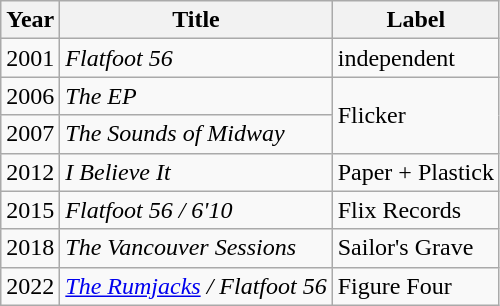<table class="wikitable">
<tr>
<th>Year</th>
<th>Title</th>
<th>Label</th>
</tr>
<tr>
<td>2001</td>
<td><em>Flatfoot 56</em></td>
<td>independent</td>
</tr>
<tr>
<td>2006</td>
<td><em>The EP</em></td>
<td rowspan="2">Flicker</td>
</tr>
<tr>
<td>2007</td>
<td><em>The Sounds of Midway</em></td>
</tr>
<tr>
<td>2012</td>
<td><em>I Believe It</em></td>
<td>Paper + Plastick</td>
</tr>
<tr>
<td>2015</td>
<td><em>Flatfoot 56 / 6'10</em></td>
<td>Flix Records</td>
</tr>
<tr>
<td>2018</td>
<td><em>The Vancouver Sessions</em></td>
<td>Sailor's Grave</td>
</tr>
<tr>
<td>2022</td>
<td><em><a href='#'>The Rumjacks</a> / Flatfoot 56</em></td>
<td>Figure Four</td>
</tr>
</table>
